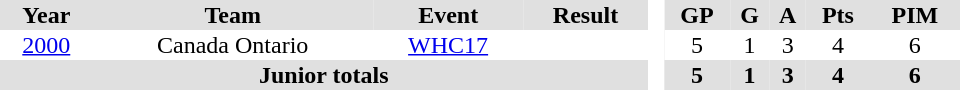<table border="0" cellpadding="1" cellspacing="0" style="text-align:center; width:40em">
<tr ALIGN="center" bgcolor="#e0e0e0">
<th>Year</th>
<th>Team</th>
<th>Event</th>
<th>Result</th>
<th rowspan="99" bgcolor="#ffffff"> </th>
<th>GP</th>
<th>G</th>
<th>A</th>
<th>Pts</th>
<th>PIM</th>
</tr>
<tr>
<td><a href='#'>2000</a></td>
<td>Canada Ontario</td>
<td><a href='#'>WHC17</a></td>
<td></td>
<td>5</td>
<td>1</td>
<td>3</td>
<td>4</td>
<td>6</td>
</tr>
<tr bgcolor="#e0e0e0">
<th colspan="4">Junior totals</th>
<th>5</th>
<th>1</th>
<th>3</th>
<th>4</th>
<th>6</th>
</tr>
</table>
